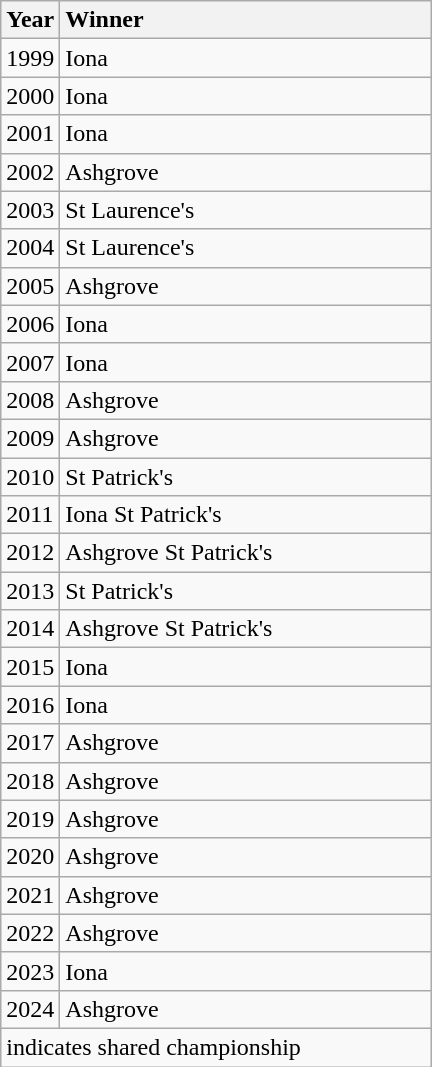<table class="wikitable">
<tr>
<th min-width= 42 style="text-align:left;">Year</th>
<th width=240 style="text-align:left;">Winner</th>
</tr>
<tr>
<td>1999</td>
<td>Iona</td>
</tr>
<tr>
<td>2000</td>
<td>Iona</td>
</tr>
<tr>
<td>2001</td>
<td>Iona</td>
</tr>
<tr>
<td>2002</td>
<td>Ashgrove</td>
</tr>
<tr>
<td>2003</td>
<td>St Laurence's</td>
</tr>
<tr>
<td>2004</td>
<td>St Laurence's</td>
</tr>
<tr>
<td>2005</td>
<td>Ashgrove</td>
</tr>
<tr>
<td>2006</td>
<td>Iona</td>
</tr>
<tr>
<td>2007</td>
<td>Iona</td>
</tr>
<tr>
<td>2008</td>
<td>Ashgrove</td>
</tr>
<tr>
<td>2009</td>
<td>Ashgrove</td>
</tr>
<tr>
<td>2010</td>
<td>St Patrick's</td>
</tr>
<tr>
<td>2011</td>
<td>Iona St Patrick's</td>
</tr>
<tr>
<td>2012</td>
<td>Ashgrove St Patrick's</td>
</tr>
<tr>
<td>2013</td>
<td>St Patrick's</td>
</tr>
<tr>
<td>2014</td>
<td>Ashgrove St Patrick's</td>
</tr>
<tr>
<td>2015</td>
<td>Iona</td>
</tr>
<tr>
<td>2016</td>
<td>Iona</td>
</tr>
<tr>
<td>2017</td>
<td>Ashgrove</td>
</tr>
<tr>
<td>2018</td>
<td>Ashgrove</td>
</tr>
<tr>
<td>2019</td>
<td>Ashgrove</td>
</tr>
<tr>
<td>2020</td>
<td>Ashgrove</td>
</tr>
<tr>
<td>2021</td>
<td>Ashgrove</td>
</tr>
<tr>
<td>2022</td>
<td>Ashgrove</td>
</tr>
<tr>
<td>2023</td>
<td>Iona</td>
</tr>
<tr>
<td>2024</td>
<td>Ashgrove</td>
</tr>
<tr>
<td colspan=2 style="text-align: centre;"> indicates shared championship</td>
</tr>
</table>
